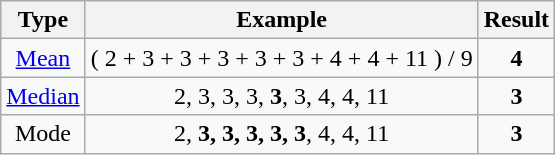<table class="wikitable">
<tr>
<th>Type</th>
<th>Example</th>
<th>Result</th>
</tr>
<tr>
<td align="center"><a href='#'>Mean</a></td>
<td align="center">( 2 + 3 + 3 + 3 + 3 + 3 + 4 + 4 + 11 ) / 9</td>
<td align="center"><strong>4</strong></td>
</tr>
<tr>
<td align="center"><a href='#'>Median</a></td>
<td align="center">2, 3, 3, 3, <strong>3</strong>, 3, 4, 4, 11</td>
<td align="center"><strong>3</strong></td>
</tr>
<tr>
<td align="center">Mode</td>
<td align="center">2, <strong>3, 3, 3, 3, 3</strong>, 4, 4, 11</td>
<td align="center"><strong>3</strong></td>
</tr>
</table>
